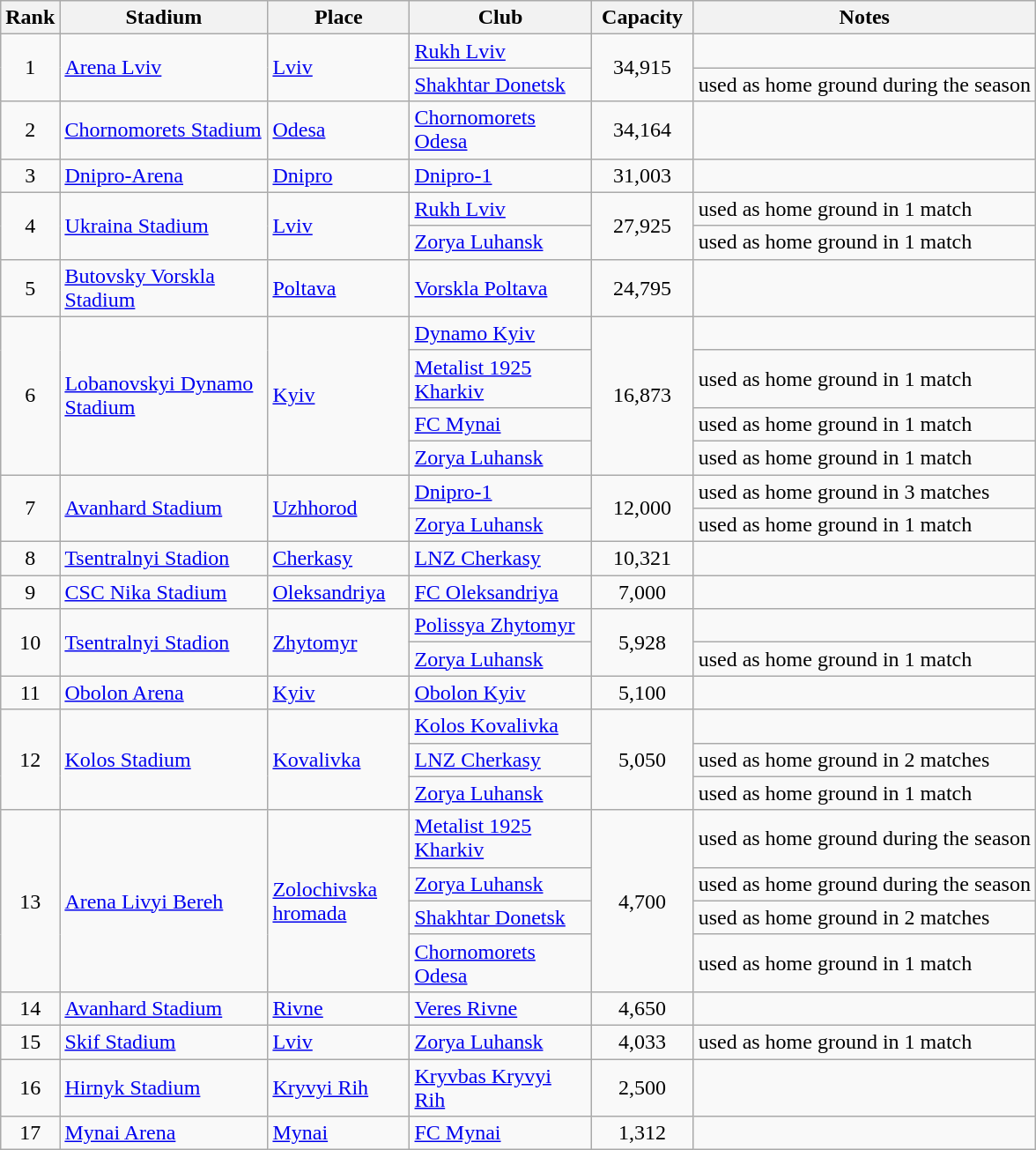<table class="wikitable sortable" style="text-align:left;">
<tr>
<th width=18>Rank</th>
<th width=150>Stadium</th>
<th width=100>Place</th>
<th width=130>Club</th>
<th width=70>Capacity</th>
<th class="unsortable">Notes</th>
</tr>
<tr>
<td align=center rowspan=2>1</td>
<td align=left rowspan=2><a href='#'>Arena Lviv</a></td>
<td rowspan=2><a href='#'>Lviv</a></td>
<td><a href='#'>Rukh Lviv</a></td>
<td align=center rowspan=2>34,915</td>
<td></td>
</tr>
<tr>
<td><a href='#'>Shakhtar Donetsk</a></td>
<td>used as home ground during the season</td>
</tr>
<tr>
<td align=center>2</td>
<td rowspan=1><a href='#'>Chornomorets Stadium</a></td>
<td rowspan=1><a href='#'>Odesa</a></td>
<td><a href='#'>Chornomorets Odesa</a></td>
<td align=center rowspan=1>34,164</td>
<td></td>
</tr>
<tr>
<td align=center>3</td>
<td rowspan=1><a href='#'>Dnipro-Arena</a></td>
<td rowspan=1><a href='#'>Dnipro</a></td>
<td><a href='#'>Dnipro-1</a></td>
<td align=center rowspan=1>31,003</td>
<td></td>
</tr>
<tr>
<td align=center rowspan=2>4</td>
<td align=left rowspan=2><a href='#'>Ukraina Stadium</a></td>
<td rowspan=2><a href='#'>Lviv</a></td>
<td><a href='#'>Rukh Lviv</a></td>
<td align=center rowspan=2>27,925</td>
<td>used as home ground in 1 match</td>
</tr>
<tr>
<td><a href='#'>Zorya Luhansk</a></td>
<td>used as home ground in 1 match</td>
</tr>
<tr>
<td align=center rowspan=1>5</td>
<td rowspan=1><a href='#'>Butovsky Vorskla Stadium</a></td>
<td rowspan=1><a href='#'>Poltava</a></td>
<td><a href='#'>Vorskla Poltava</a></td>
<td align=center rowspan=1>24,795</td>
<td></td>
</tr>
<tr>
<td align=center rowspan=4>6</td>
<td rowspan=4><a href='#'>Lobanovskyi Dynamo Stadium</a></td>
<td rowspan=4><a href='#'>Kyiv</a></td>
<td><a href='#'>Dynamo Kyiv</a></td>
<td align=center rowspan=4>16,873</td>
<td></td>
</tr>
<tr>
<td><a href='#'>Metalist 1925 Kharkiv</a></td>
<td>used as home ground in 1 match</td>
</tr>
<tr>
<td><a href='#'>FC Mynai</a></td>
<td>used as home ground in 1 match</td>
</tr>
<tr>
<td><a href='#'>Zorya Luhansk</a></td>
<td>used as home ground in 1 match</td>
</tr>
<tr>
<td align=center rowspan=2>7</td>
<td rowspan=2><a href='#'>Avanhard Stadium</a></td>
<td rowspan=2><a href='#'>Uzhhorod</a></td>
<td><a href='#'>Dnipro-1</a></td>
<td align=center rowspan=2>12,000</td>
<td>used as home ground in 3 matches</td>
</tr>
<tr>
<td><a href='#'>Zorya Luhansk</a></td>
<td>used as home ground in 1 match</td>
</tr>
<tr>
<td align=center>8</td>
<td align=left><a href='#'>Tsentralnyi Stadion</a></td>
<td><a href='#'>Cherkasy</a></td>
<td><a href='#'>LNZ Cherkasy</a></td>
<td align=center>10,321</td>
<td></td>
</tr>
<tr>
<td align=center>9</td>
<td align=left><a href='#'>CSC Nika Stadium</a></td>
<td><a href='#'>Oleksandriya</a></td>
<td><a href='#'>FC Oleksandriya</a></td>
<td align=center>7,000</td>
<td></td>
</tr>
<tr>
<td align=center rowspan=2>10</td>
<td rowspan=2><a href='#'>Tsentralnyi Stadion</a></td>
<td rowspan=2><a href='#'>Zhytomyr</a></td>
<td><a href='#'>Polissya Zhytomyr</a></td>
<td align=center rowspan=2>5,928</td>
<td></td>
</tr>
<tr>
<td><a href='#'>Zorya Luhansk</a></td>
<td>used as home ground in 1 match</td>
</tr>
<tr>
<td align=center>11</td>
<td align=left><a href='#'>Obolon Arena</a></td>
<td><a href='#'>Kyiv</a></td>
<td><a href='#'>Obolon Kyiv</a></td>
<td align=center>5,100</td>
<td></td>
</tr>
<tr>
<td align=center rowspan=3>12</td>
<td rowspan=3><a href='#'>Kolos Stadium</a></td>
<td rowspan=3><a href='#'>Kovalivka</a></td>
<td><a href='#'>Kolos Kovalivka</a></td>
<td align=center rowspan=3>5,050</td>
<td></td>
</tr>
<tr>
<td><a href='#'>LNZ Cherkasy</a></td>
<td>used as home ground in 2 matches</td>
</tr>
<tr>
<td><a href='#'>Zorya Luhansk</a></td>
<td>used as home ground in 1 match</td>
</tr>
<tr>
<td align=center rowspan=4>13</td>
<td rowspan=4><a href='#'>Arena Livyi Bereh</a></td>
<td rowspan=4><a href='#'>Zolochivska hromada</a></td>
<td><a href='#'>Metalist 1925 Kharkiv</a></td>
<td align=center rowspan=4>4,700</td>
<td>used as home ground during the season</td>
</tr>
<tr>
<td><a href='#'>Zorya Luhansk</a></td>
<td>used as home ground during the season</td>
</tr>
<tr>
<td><a href='#'>Shakhtar Donetsk</a></td>
<td>used as home ground in 2 matches</td>
</tr>
<tr>
<td><a href='#'>Chornomorets Odesa</a></td>
<td>used as home ground in 1 match</td>
</tr>
<tr>
<td align=center>14</td>
<td align=left><a href='#'>Avanhard Stadium</a></td>
<td><a href='#'>Rivne</a></td>
<td><a href='#'>Veres Rivne</a></td>
<td align=center>4,650</td>
<td></td>
</tr>
<tr>
<td align=center rowspan=1>15</td>
<td rowspan=1><a href='#'>Skif Stadium</a></td>
<td rowspan=1><a href='#'>Lviv</a></td>
<td><a href='#'>Zorya Luhansk</a></td>
<td align=center rowspan=1>4,033</td>
<td>used as home ground in 1 match</td>
</tr>
<tr>
<td align=center rowspan=1>16</td>
<td rowspan=1><a href='#'>Hirnyk Stadium</a></td>
<td rowspan=1><a href='#'>Kryvyi Rih</a></td>
<td><a href='#'>Kryvbas Kryvyi Rih</a></td>
<td align=center rowspan=1>2,500</td>
<td></td>
</tr>
<tr>
<td align=center rowspan=1>17</td>
<td rowspan=1><a href='#'>Mynai Arena</a></td>
<td rowspan=1><a href='#'>Mynai</a></td>
<td><a href='#'>FC Mynai</a></td>
<td align=center rowspan=1>1,312</td>
<td></td>
</tr>
</table>
